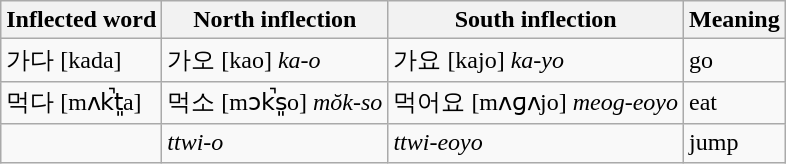<table class="wikitable">
<tr>
<th>Inflected word</th>
<th>North inflection</th>
<th>South inflection</th>
<th>Meaning</th>
</tr>
<tr>
<td>가다 [kada]</td>
<td>가오 [kao] <em>ka-o</em></td>
<td>가요 [kajo] <em>ka-yo</em></td>
<td>go</td>
</tr>
<tr>
<td>먹다 [mʌk̚t͈a]</td>
<td>먹소 [mɔk̚s͈o] <em>mŏk-so</em></td>
<td>먹어요 [mʌɡʌjo] <em>meog-eoyo</em></td>
<td>eat</td>
</tr>
<tr>
<td> </td>
<td>  <em>ttwi-o</em></td>
<td>  <em>ttwi-eoyo</em></td>
<td>jump</td>
</tr>
</table>
